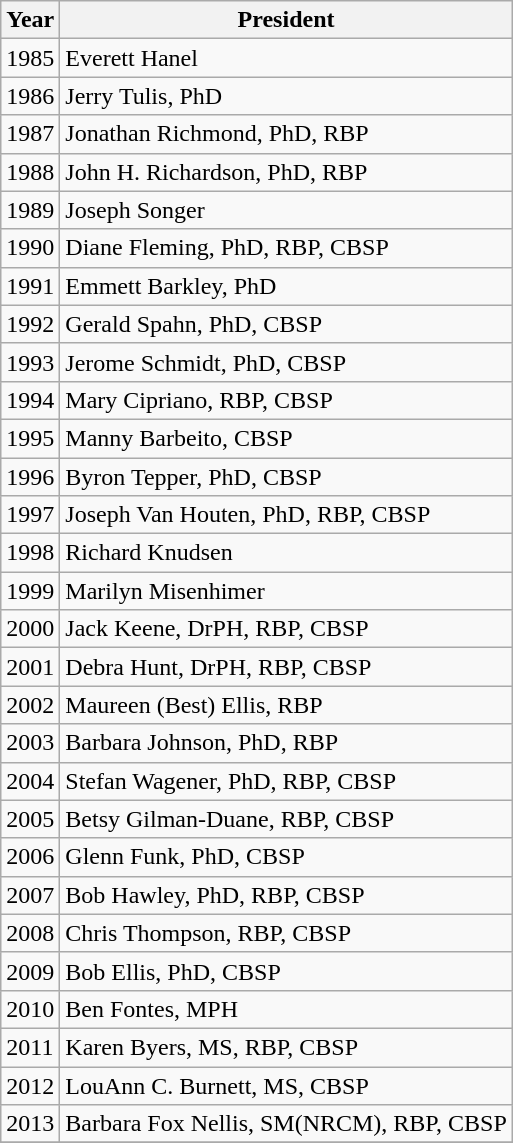<table class="wikitable collapsible collapsed">
<tr>
<th>Year</th>
<th>President</th>
</tr>
<tr>
<td>1985</td>
<td>Everett Hanel</td>
</tr>
<tr>
<td>1986</td>
<td>Jerry Tulis, PhD</td>
</tr>
<tr>
<td>1987</td>
<td>Jonathan Richmond, PhD, RBP</td>
</tr>
<tr>
<td>1988</td>
<td>John H. Richardson, PhD, RBP</td>
</tr>
<tr>
<td>1989</td>
<td>Joseph Songer</td>
</tr>
<tr>
<td>1990</td>
<td>Diane Fleming, PhD, RBP, CBSP</td>
</tr>
<tr>
<td>1991</td>
<td>Emmett Barkley, PhD</td>
</tr>
<tr>
<td>1992</td>
<td>Gerald Spahn, PhD, CBSP</td>
</tr>
<tr>
<td>1993</td>
<td>Jerome Schmidt, PhD, CBSP</td>
</tr>
<tr>
<td>1994</td>
<td>Mary Cipriano, RBP, CBSP</td>
</tr>
<tr>
<td>1995</td>
<td>Manny Barbeito, CBSP</td>
</tr>
<tr>
<td>1996</td>
<td>Byron Tepper, PhD, CBSP</td>
</tr>
<tr>
<td>1997</td>
<td>Joseph Van Houten, PhD, RBP, CBSP</td>
</tr>
<tr>
<td>1998</td>
<td>Richard Knudsen</td>
</tr>
<tr>
<td>1999</td>
<td>Marilyn Misenhimer</td>
</tr>
<tr>
<td>2000</td>
<td>Jack Keene, DrPH, RBP, CBSP</td>
</tr>
<tr>
<td>2001</td>
<td>Debra Hunt, DrPH, RBP, CBSP</td>
</tr>
<tr>
<td>2002</td>
<td>Maureen (Best) Ellis, RBP</td>
</tr>
<tr>
<td>2003</td>
<td>Barbara Johnson, PhD, RBP</td>
</tr>
<tr>
<td>2004</td>
<td>Stefan Wagener, PhD, RBP, CBSP</td>
</tr>
<tr>
<td>2005</td>
<td>Betsy Gilman-Duane, RBP, CBSP</td>
</tr>
<tr>
<td>2006</td>
<td>Glenn Funk, PhD, CBSP</td>
</tr>
<tr>
<td>2007</td>
<td>Bob Hawley, PhD, RBP, CBSP</td>
</tr>
<tr>
<td>2008</td>
<td>Chris Thompson, RBP, CBSP</td>
</tr>
<tr>
<td>2009</td>
<td>Bob Ellis, PhD, CBSP</td>
</tr>
<tr>
<td>2010</td>
<td>Ben Fontes, MPH</td>
</tr>
<tr>
<td>2011</td>
<td>Karen Byers, MS, RBP, CBSP</td>
</tr>
<tr>
<td>2012</td>
<td>LouAnn C. Burnett, MS, CBSP</td>
</tr>
<tr>
<td>2013</td>
<td>Barbara Fox Nellis, SM(NRCM), RBP, CBSP</td>
</tr>
<tr>
</tr>
</table>
